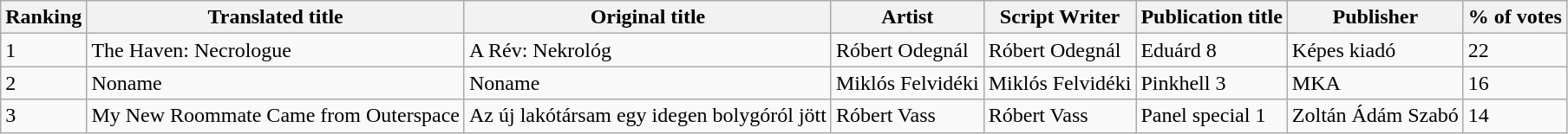<table | class="wikitable">
<tr valign="top">
<th><strong>Ranking</strong></th>
<th><strong>Translated title</strong></th>
<th><strong>Original title</strong></th>
<th><strong>Artist</strong></th>
<th><strong>Script Writer</strong></th>
<th><strong>Publication title</strong></th>
<th><strong>Publisher</strong></th>
<th><strong>% of votes</strong></th>
</tr>
<tr>
<td>1</td>
<td>The Haven: Necrologue</td>
<td>A Rév: Nekrológ</td>
<td>Róbert Odegnál</td>
<td>Róbert Odegnál</td>
<td>Eduárd 8</td>
<td>Képes kiadó</td>
<td>22</td>
</tr>
<tr>
<td>2</td>
<td>Noname</td>
<td>Noname</td>
<td>Miklós Felvidéki</td>
<td>Miklós Felvidéki</td>
<td>Pinkhell 3</td>
<td>MKA</td>
<td>16</td>
</tr>
<tr>
<td>3</td>
<td>My New Roommate Came from Outerspace</td>
<td>Az új lakótársam egy idegen bolygóról jött</td>
<td>Róbert Vass</td>
<td>Róbert Vass</td>
<td>Panel special 1</td>
<td>Zoltán Ádám Szabó</td>
<td>14</td>
</tr>
</table>
